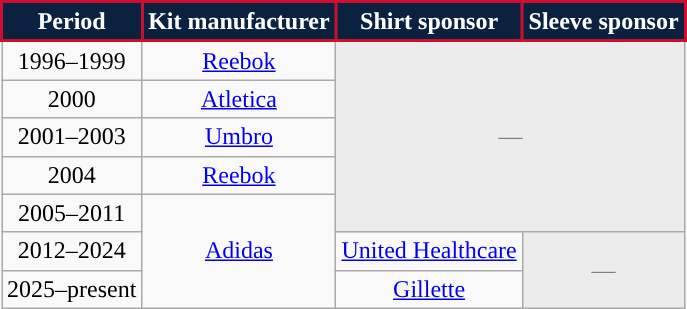<table class="wikitable" style="text-align: center">
<tr>
<th style="background:#0A2240; color:#fff; border:2px solid #CE0E2D;" scope="col">Period</th>
<th style="background:#0A2240; color:#fff; border:2px solid #CE0E2D;" scope="col">Kit manufacturer</th>
<th style="background:#0A2240; color:#fff; border:2px solid #CE0E2D;" scope="col">Shirt sponsor</th>
<th style="background:#0A2240; color:#fff; border:2px solid #CE0E2D;" scope="col">Sleeve sponsor</th>
</tr>
<tr>
<td>1996–1999</td>
<td><a href='#'>Reebok</a></td>
<td rowspan="5" colspan="5" style="background:#ececec; color:gray">—</td>
</tr>
<tr>
<td>2000</td>
<td><a href='#'>Atletica</a></td>
</tr>
<tr>
<td>2001–2003</td>
<td><a href='#'>Umbro</a></td>
</tr>
<tr>
<td>2004</td>
<td><a href='#'>Reebok</a></td>
</tr>
<tr>
<td>2005–2011</td>
<td rowspan="3"><a href='#'>Adidas</a></td>
</tr>
<tr>
<td>2012–2024</td>
<td><a href='#'>United Healthcare</a></td>
<td rowspan="2" style="background:#ececec; color:gray">—</td>
</tr>
<tr>
<td>2025–present</td>
<td><a href='#'>Gillette</a></td>
</tr>
</table>
